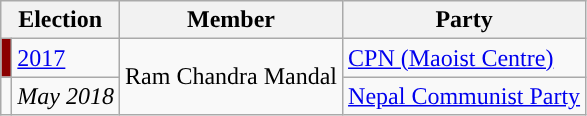<table class="wikitable">
<tr>
<th colspan="2">Election</th>
<th>Member</th>
<th>Party</th>
</tr>
<tr>
<td style="background-color:darkred"></td>
<td><a href='#'>2017</a></td>
<td rowspan="2">Ram Chandra Mandal</td>
<td><a href='#'>CPN (Maoist Centre)</a></td>
</tr>
<tr>
<td style="background-color:"></td>
<td><em>May 2018</em></td>
<td><a href='#'>Nepal Communist Party</a></td>
</tr>
</table>
